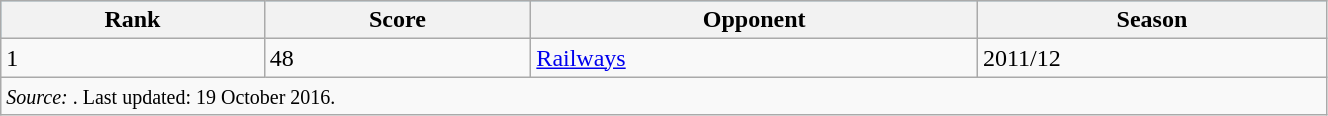<table class="wikitable" width=70%>
<tr bgcolor=#87cef>
<th>Rank</th>
<th>Score</th>
<th>Opponent</th>
<th>Season</th>
</tr>
<tr>
<td>1</td>
<td>48</td>
<td><a href='#'>Railways</a></td>
<td>2011/12</td>
</tr>
<tr>
<td colspan=4><small><em>Source: </em>. Last updated: 19 October 2016.</small></td>
</tr>
</table>
